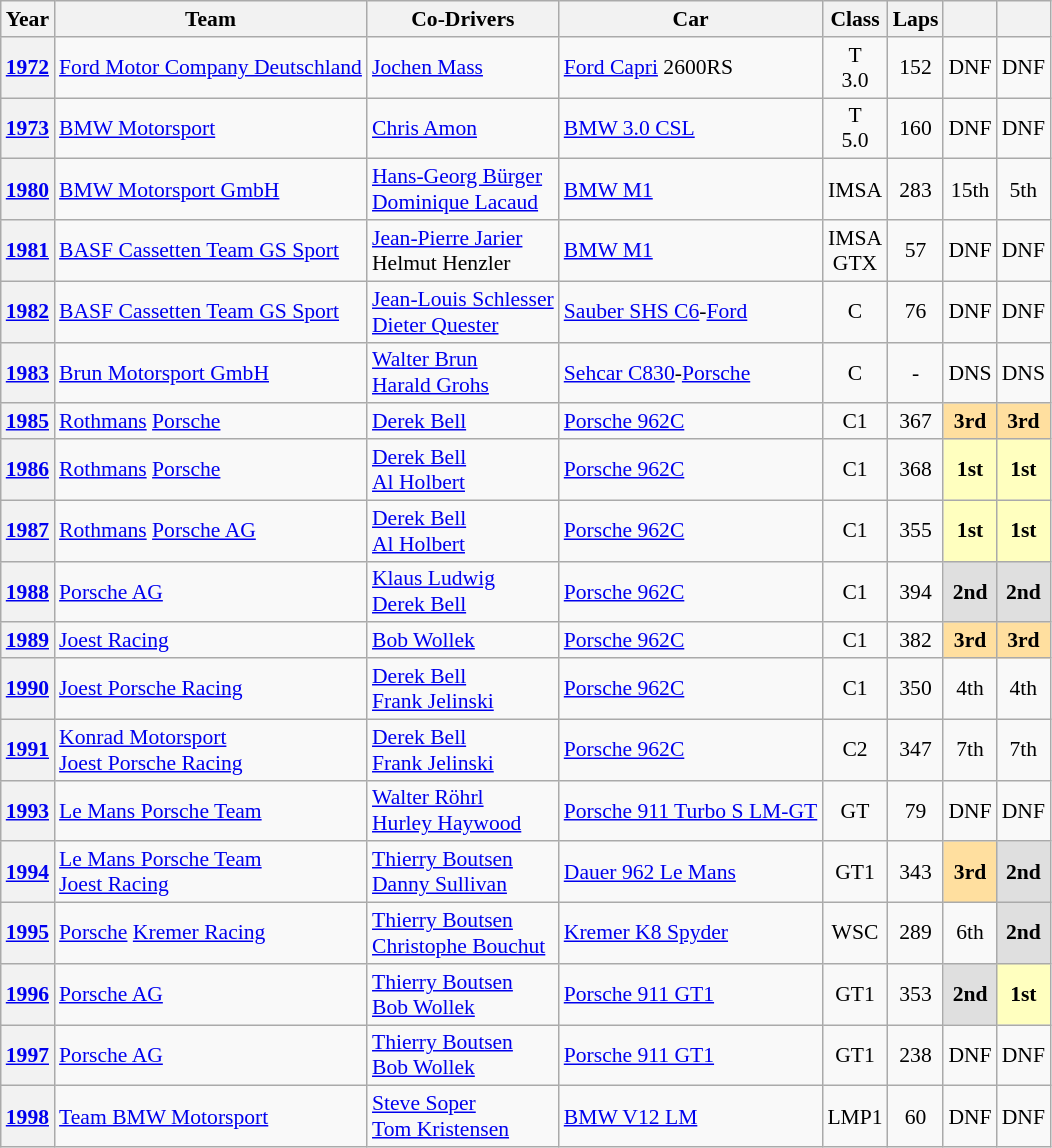<table class="wikitable" style="text-align:center; font-size:90%">
<tr>
<th>Year</th>
<th>Team</th>
<th>Co-Drivers</th>
<th>Car</th>
<th>Class</th>
<th>Laps</th>
<th></th>
<th></th>
</tr>
<tr>
<th><a href='#'>1972</a></th>
<td align="left"> <a href='#'>Ford Motor Company Deutschland</a></td>
<td align="left"> <a href='#'>Jochen Mass</a></td>
<td align="left"><a href='#'>Ford Capri</a> 2600RS</td>
<td>T<br>3.0</td>
<td>152</td>
<td>DNF</td>
<td>DNF</td>
</tr>
<tr>
<th><a href='#'>1973</a></th>
<td align="left"> <a href='#'>BMW Motorsport</a></td>
<td align="left"> <a href='#'>Chris Amon</a></td>
<td align="left"><a href='#'>BMW 3.0 CSL</a></td>
<td>T<br>5.0</td>
<td>160</td>
<td>DNF</td>
<td>DNF</td>
</tr>
<tr>
<th><a href='#'>1980</a></th>
<td align="left"> <a href='#'>BMW Motorsport GmbH</a></td>
<td align="left"> <a href='#'>Hans-Georg Bürger</a><br> <a href='#'>Dominique Lacaud</a></td>
<td align="left"><a href='#'>BMW M1</a></td>
<td>IMSA</td>
<td>283</td>
<td>15th</td>
<td>5th</td>
</tr>
<tr>
<th><a href='#'>1981</a></th>
<td align="left"> <a href='#'>BASF Cassetten Team GS Sport</a></td>
<td align="left"> <a href='#'>Jean-Pierre Jarier</a><br> Helmut Henzler</td>
<td align="left"><a href='#'>BMW M1</a></td>
<td>IMSA<br>GTX</td>
<td>57</td>
<td>DNF</td>
<td>DNF</td>
</tr>
<tr>
<th><a href='#'>1982</a></th>
<td align="left"> <a href='#'>BASF Cassetten Team GS Sport</a></td>
<td align="left"> <a href='#'>Jean-Louis Schlesser</a><br> <a href='#'>Dieter Quester</a></td>
<td align="left"><a href='#'>Sauber SHS C6</a>-<a href='#'>Ford</a></td>
<td>C</td>
<td>76</td>
<td>DNF</td>
<td>DNF</td>
</tr>
<tr>
<th><a href='#'>1983</a></th>
<td align="left"> <a href='#'>Brun Motorsport GmbH</a></td>
<td align="left"> <a href='#'>Walter Brun</a><br> <a href='#'>Harald Grohs</a></td>
<td align="left"><a href='#'>Sehcar C830</a>-<a href='#'>Porsche</a></td>
<td>C</td>
<td>-</td>
<td>DNS</td>
<td>DNS</td>
</tr>
<tr>
<th><a href='#'>1985</a></th>
<td align="left"> <a href='#'>Rothmans</a> <a href='#'>Porsche</a></td>
<td align="left"> <a href='#'>Derek Bell</a></td>
<td align="left"><a href='#'>Porsche 962C</a></td>
<td>C1</td>
<td>367</td>
<td style="background:#FFDF9F;"><strong>3rd</strong></td>
<td style="background:#FFDF9F;"><strong>3rd</strong></td>
</tr>
<tr>
<th><a href='#'>1986</a></th>
<td align="left"> <a href='#'>Rothmans</a> <a href='#'>Porsche</a></td>
<td align="left"> <a href='#'>Derek Bell</a><br> <a href='#'>Al Holbert</a></td>
<td align="left"><a href='#'>Porsche 962C</a></td>
<td>C1</td>
<td>368</td>
<td style="background:#FFFFBF;"><strong>1st</strong></td>
<td style="background:#FFFFBF;"><strong>1st</strong></td>
</tr>
<tr>
<th><a href='#'>1987</a></th>
<td align="left"> <a href='#'>Rothmans</a> <a href='#'>Porsche AG</a></td>
<td align="left"> <a href='#'>Derek Bell</a><br> <a href='#'>Al Holbert</a></td>
<td align="left"><a href='#'>Porsche 962C</a></td>
<td>C1</td>
<td>355</td>
<td style="background:#FFFFBF;"><strong>1st</strong></td>
<td style="background:#FFFFBF;"><strong>1st</strong></td>
</tr>
<tr>
<th><a href='#'>1988</a></th>
<td align="left"> <a href='#'>Porsche AG</a></td>
<td align="left"> <a href='#'>Klaus Ludwig</a><br> <a href='#'>Derek Bell</a></td>
<td align="left"><a href='#'>Porsche 962C</a></td>
<td>C1</td>
<td>394</td>
<td style="background:#DFDFDF;"><strong>2nd</strong></td>
<td style="background:#DFDFDF;"><strong>2nd</strong></td>
</tr>
<tr>
<th><a href='#'>1989</a></th>
<td align="left"> <a href='#'>Joest Racing</a></td>
<td align="left"> <a href='#'>Bob Wollek</a></td>
<td align="left"><a href='#'>Porsche 962C</a></td>
<td>C1</td>
<td>382</td>
<td style="background:#FFDF9F;"><strong>3rd</strong></td>
<td style="background:#FFDF9F;"><strong>3rd</strong></td>
</tr>
<tr>
<th><a href='#'>1990</a></th>
<td align="left"> <a href='#'>Joest Porsche Racing</a></td>
<td align="left"> <a href='#'>Derek Bell</a><br> <a href='#'>Frank Jelinski</a></td>
<td align="left"><a href='#'>Porsche 962C</a></td>
<td>C1</td>
<td>350</td>
<td>4th</td>
<td>4th</td>
</tr>
<tr>
<th><a href='#'>1991</a></th>
<td align="left"> <a href='#'>Konrad Motorsport</a><br> <a href='#'>Joest Porsche Racing</a></td>
<td align="left"> <a href='#'>Derek Bell</a><br> <a href='#'>Frank Jelinski</a></td>
<td align="left"><a href='#'>Porsche 962C</a></td>
<td>C2</td>
<td>347</td>
<td>7th</td>
<td>7th</td>
</tr>
<tr>
<th><a href='#'>1993</a></th>
<td align="left"> <a href='#'>Le Mans Porsche Team</a></td>
<td align="left"> <a href='#'>Walter Röhrl</a><br> <a href='#'>Hurley Haywood</a></td>
<td align="left"><a href='#'>Porsche 911 Turbo S LM-GT</a></td>
<td>GT</td>
<td>79</td>
<td>DNF</td>
<td>DNF</td>
</tr>
<tr>
<th><a href='#'>1994</a></th>
<td align="left"> <a href='#'>Le Mans Porsche Team</a><br> <a href='#'>Joest Racing</a></td>
<td align="left"> <a href='#'>Thierry Boutsen</a><br> <a href='#'>Danny Sullivan</a></td>
<td align="left"><a href='#'>Dauer 962 Le Mans</a></td>
<td>GT1</td>
<td>343</td>
<td style="background:#FFDF9F;"><strong>3rd</strong></td>
<td style="background:#DFDFDF;"><strong>2nd</strong></td>
</tr>
<tr>
<th><a href='#'>1995</a></th>
<td align="left"> <a href='#'>Porsche</a> <a href='#'>Kremer Racing</a></td>
<td align="left"> <a href='#'>Thierry Boutsen</a><br> <a href='#'>Christophe Bouchut</a></td>
<td align="left"><a href='#'>Kremer K8 Spyder</a></td>
<td>WSC</td>
<td>289</td>
<td>6th</td>
<td style="background:#DFDFDF;"><strong>2nd</strong></td>
</tr>
<tr>
<th><a href='#'>1996</a></th>
<td align="left"> <a href='#'>Porsche AG</a></td>
<td align="left"> <a href='#'>Thierry Boutsen</a><br> <a href='#'>Bob Wollek</a></td>
<td align="left"><a href='#'>Porsche 911 GT1</a></td>
<td>GT1</td>
<td>353</td>
<td style="background:#DFDFDF;"><strong>2nd</strong></td>
<td style="background:#FFFFBF;"><strong>1st</strong></td>
</tr>
<tr>
<th><a href='#'>1997</a></th>
<td align="left"> <a href='#'>Porsche AG</a></td>
<td align="left"> <a href='#'>Thierry Boutsen</a><br> <a href='#'>Bob Wollek</a></td>
<td align="left"><a href='#'>Porsche 911 GT1</a></td>
<td>GT1</td>
<td>238</td>
<td>DNF</td>
<td>DNF</td>
</tr>
<tr>
<th><a href='#'>1998</a></th>
<td align="left"> <a href='#'>Team BMW Motorsport</a></td>
<td align="left"> <a href='#'>Steve Soper</a><br> <a href='#'>Tom Kristensen</a></td>
<td align="left"><a href='#'>BMW V12 LM</a></td>
<td>LMP1</td>
<td>60</td>
<td>DNF</td>
<td>DNF</td>
</tr>
</table>
